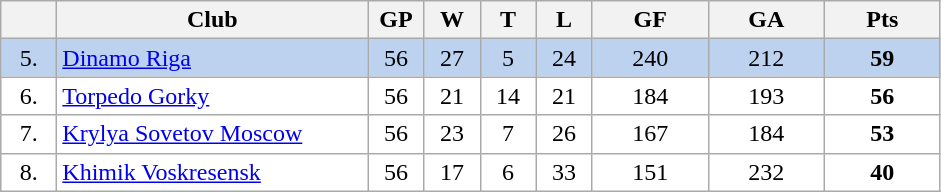<table class="wikitable">
<tr>
<th width="30"></th>
<th width="200">Club</th>
<th width="30">GP</th>
<th width="30">W</th>
<th width="30">T</th>
<th width="30">L</th>
<th width="70">GF</th>
<th width="70">GA</th>
<th width="70">Pts</th>
</tr>
<tr bgcolor="#BCD2EE" align="center">
<td>5.</td>
<td align="left"><a href='#'>Dinamo Riga</a></td>
<td>56</td>
<td>27</td>
<td>5</td>
<td>24</td>
<td>240</td>
<td>212</td>
<td><strong>59</strong></td>
</tr>
<tr bgcolor="#FFFFFF" align="center">
<td>6.</td>
<td align="left"><a href='#'>Torpedo Gorky</a></td>
<td>56</td>
<td>21</td>
<td>14</td>
<td>21</td>
<td>184</td>
<td>193</td>
<td><strong>56</strong></td>
</tr>
<tr bgcolor="#FFFFFF" align="center">
<td>7.</td>
<td align="left"><a href='#'>Krylya Sovetov Moscow</a></td>
<td>56</td>
<td>23</td>
<td>7</td>
<td>26</td>
<td>167</td>
<td>184</td>
<td><strong>53</strong></td>
</tr>
<tr bgcolor="#FFFFFF" align="center">
<td>8.</td>
<td align="left"><a href='#'>Khimik Voskresensk</a></td>
<td>56</td>
<td>17</td>
<td>6</td>
<td>33</td>
<td>151</td>
<td>232</td>
<td><strong>40</strong></td>
</tr>
</table>
